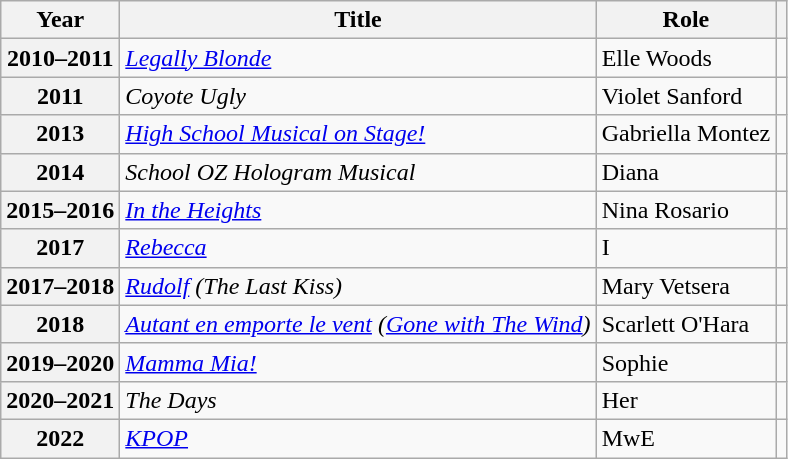<table class="wikitable plainrowheaders">
<tr>
<th scope="col">Year</th>
<th scope="col">Title</th>
<th scope="col">Role</th>
<th scope="col"></th>
</tr>
<tr>
<th scope="row">2010–2011</th>
<td><em><a href='#'>Legally Blonde</a></em></td>
<td>Elle Woods</td>
<td></td>
</tr>
<tr>
<th scope="row">2011</th>
<td><em>Coyote Ugly</em></td>
<td>Violet Sanford</td>
<td></td>
</tr>
<tr>
<th scope="row">2013</th>
<td><em><a href='#'>High School Musical on Stage!</a></em></td>
<td>Gabriella Montez</td>
<td></td>
</tr>
<tr>
<th scope="row">2014</th>
<td><em>School OZ Hologram Musical</em></td>
<td>Diana</td>
<td></td>
</tr>
<tr>
<th scope="row">2015–2016</th>
<td><em><a href='#'>In the Heights</a></em></td>
<td>Nina Rosario</td>
<td></td>
</tr>
<tr>
<th scope="row">2017</th>
<td><em><a href='#'>Rebecca</a></em></td>
<td>I</td>
<td></td>
</tr>
<tr>
<th scope="row">2017–2018</th>
<td><em><a href='#'>Rudolf</a> (The Last Kiss)</em></td>
<td>Mary Vetsera</td>
<td></td>
</tr>
<tr>
<th scope="row">2018</th>
<td><em><a href='#'>Autant en emporte le vent</a> (<a href='#'>Gone with The Wind</a>)</em></td>
<td>Scarlett O'Hara</td>
<td></td>
</tr>
<tr>
<th scope="row">2019–2020</th>
<td><em><a href='#'>Mamma Mia!</a></em></td>
<td>Sophie</td>
<td></td>
</tr>
<tr>
<th scope="row">2020–2021</th>
<td><em>The Days</em></td>
<td>Her</td>
<td></td>
</tr>
<tr>
<th scope="row">2022</th>
<td><em><a href='#'>KPOP</a></em></td>
<td>MwE</td>
<td></td>
</tr>
</table>
